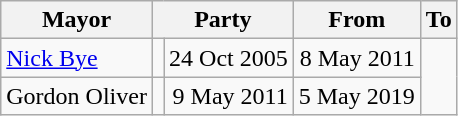<table class=wikitable>
<tr>
<th>Mayor</th>
<th colspan=2>Party</th>
<th>From</th>
<th>To</th>
</tr>
<tr>
<td><a href='#'>Nick Bye</a></td>
<td></td>
<td align=right>24 Oct 2005</td>
<td align=right>8 May 2011</td>
</tr>
<tr>
<td>Gordon Oliver</td>
<td></td>
<td align=right>9 May 2011</td>
<td align=right>5 May 2019</td>
</tr>
</table>
